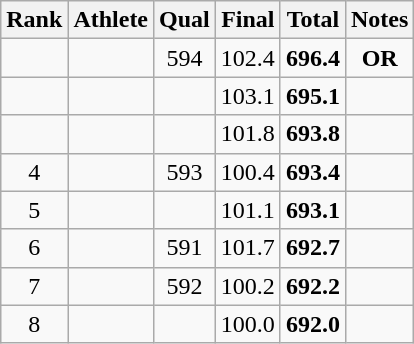<table class="wikitable sortable" style="text-align: center">
<tr>
<th>Rank</th>
<th>Athlete</th>
<th>Qual</th>
<th>Final</th>
<th>Total</th>
<th class="unsortable">Notes</th>
</tr>
<tr>
<td></td>
<td align=left></td>
<td>594</td>
<td>102.4</td>
<td><strong>696.4</strong></td>
<td><strong>OR</strong></td>
</tr>
<tr>
<td></td>
<td align=left></td>
<td></td>
<td>103.1</td>
<td><strong>695.1</strong></td>
<td></td>
</tr>
<tr>
<td></td>
<td align=left></td>
<td></td>
<td>101.8</td>
<td><strong>693.8</strong></td>
<td></td>
</tr>
<tr>
<td>4</td>
<td align=left></td>
<td>593</td>
<td>100.4</td>
<td><strong>693.4</strong></td>
<td></td>
</tr>
<tr>
<td>5</td>
<td align=left></td>
<td></td>
<td>101.1</td>
<td><strong>693.1</strong></td>
<td></td>
</tr>
<tr>
<td>6</td>
<td align=left></td>
<td>591</td>
<td>101.7</td>
<td><strong>692.7</strong></td>
<td></td>
</tr>
<tr>
<td>7</td>
<td align=left></td>
<td>592</td>
<td>100.2</td>
<td><strong>692.2</strong></td>
<td></td>
</tr>
<tr>
<td>8</td>
<td align=left></td>
<td></td>
<td>100.0</td>
<td><strong>692.0</strong></td>
<td></td>
</tr>
</table>
